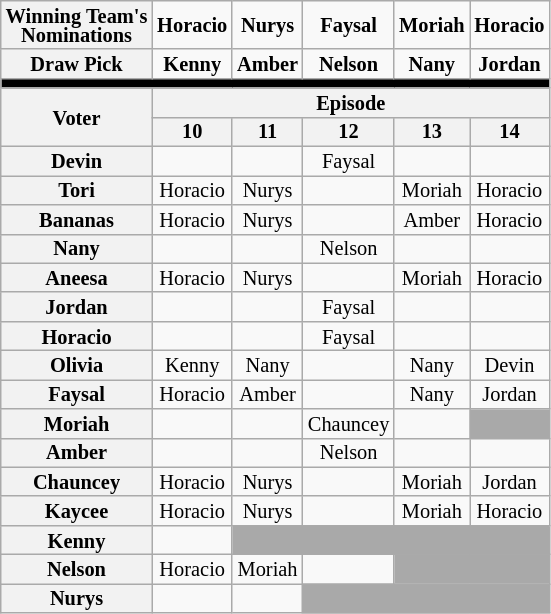<table class="wikitable" style="text-align:center; line-height:13px; font-size:85%;">
<tr>
<th>Winning Team's<br>Nominations</th>
<td><strong>Horacio</strong><br></td>
<td><strong>Nurys</strong><br></td>
<td><strong>Faysal</strong><br></td>
<td><strong>Moriah</strong><br></td>
<td><strong>Horacio</strong><br></td>
</tr>
<tr>
<th>Draw Pick</th>
<td><strong>Kenny</strong><br></td>
<td><strong>Amber</strong><br></td>
<td><strong>Nelson</strong><br></td>
<td><strong>Nany</strong><br></td>
<td><strong>Jordan</strong><br></td>
</tr>
<tr>
<th colspan="6" style="background:black"></th>
</tr>
<tr>
<th rowspan="2">Voter</th>
<th colspan="5">Episode</th>
</tr>
<tr>
<th>10</th>
<th>11</th>
<th>12</th>
<th>13</th>
<th>14</th>
</tr>
<tr>
<th>Devin</th>
<td></td>
<td></td>
<td>Faysal</td>
<td></td>
<td></td>
</tr>
<tr>
<th>Tori</th>
<td>Horacio</td>
<td>Nurys</td>
<td></td>
<td>Moriah</td>
<td>Horacio</td>
</tr>
<tr>
<th>Bananas</th>
<td>Horacio</td>
<td>Nurys</td>
<td></td>
<td>Amber</td>
<td>Horacio</td>
</tr>
<tr>
<th>Nany</th>
<td></td>
<td></td>
<td>Nelson</td>
<td></td>
<td></td>
</tr>
<tr>
<th>Aneesa</th>
<td>Horacio</td>
<td>Nurys</td>
<td></td>
<td>Moriah</td>
<td>Horacio</td>
</tr>
<tr>
<th>Jordan</th>
<td></td>
<td></td>
<td>Faysal</td>
<td></td>
<td></td>
</tr>
<tr>
<th>Horacio</th>
<td></td>
<td></td>
<td>Faysal</td>
<td></td>
<td></td>
</tr>
<tr>
<th>Olivia</th>
<td>Kenny</td>
<td>Nany</td>
<td></td>
<td>Nany</td>
<td>Devin</td>
</tr>
<tr>
<th>Faysal</th>
<td>Horacio</td>
<td>Amber</td>
<td></td>
<td>Nany</td>
<td>Jordan</td>
</tr>
<tr>
<th>Moriah</th>
<td></td>
<td></td>
<td>Chauncey</td>
<td></td>
<td colspan="1" style="background:darkgray"></td>
</tr>
<tr>
<th>Amber</th>
<td></td>
<td></td>
<td>Nelson</td>
<td></td>
<td></td>
</tr>
<tr>
<th>Chauncey</th>
<td>Horacio</td>
<td>Nurys</td>
<td></td>
<td>Moriah</td>
<td>Jordan</td>
</tr>
<tr>
<th>Kaycee</th>
<td>Horacio</td>
<td>Nurys</td>
<td></td>
<td>Moriah</td>
<td>Horacio</td>
</tr>
<tr>
<th>Kenny</th>
<td></td>
<td colspan="4" style="background:darkgray"></td>
</tr>
<tr>
<th>Nelson</th>
<td>Horacio</td>
<td>Moriah</td>
<td></td>
<td colspan="2" style="background:darkgray"></td>
</tr>
<tr>
<th>Nurys</th>
<td></td>
<td></td>
<td colspan="3" style="background:darkgray"></td>
</tr>
</table>
